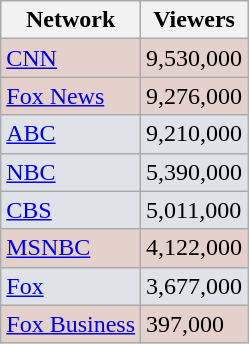<table class="wikitable floatright">
<tr>
<th>Network</th>
<th>Viewers</th>
</tr>
<tr style="background:#e5d1cb;">
<td><a href='#'>CNN</a></td>
<td>9,530,000</td>
</tr>
<tr style="background:#e5d1cb;">
<td><a href='#'>Fox News</a></td>
<td>9,276,000</td>
</tr>
<tr style="background:#dfe2e9;">
<td><a href='#'>ABC</a></td>
<td>9,210,000</td>
</tr>
<tr style="background:#dfe2e9;">
<td><a href='#'>NBC</a></td>
<td>5,390,000</td>
</tr>
<tr style="background:#dfe2e9;">
<td><a href='#'>CBS</a></td>
<td>5,011,000</td>
</tr>
<tr style="background:#e5d1cb;">
<td><a href='#'>MSNBC</a></td>
<td>4,122,000</td>
</tr>
<tr style="background:#dfe2e9;">
<td><a href='#'>Fox</a></td>
<td>3,677,000</td>
</tr>
<tr style="background:#e5d1cb;">
<td><a href='#'>Fox Business</a></td>
<td>397,000</td>
</tr>
</table>
